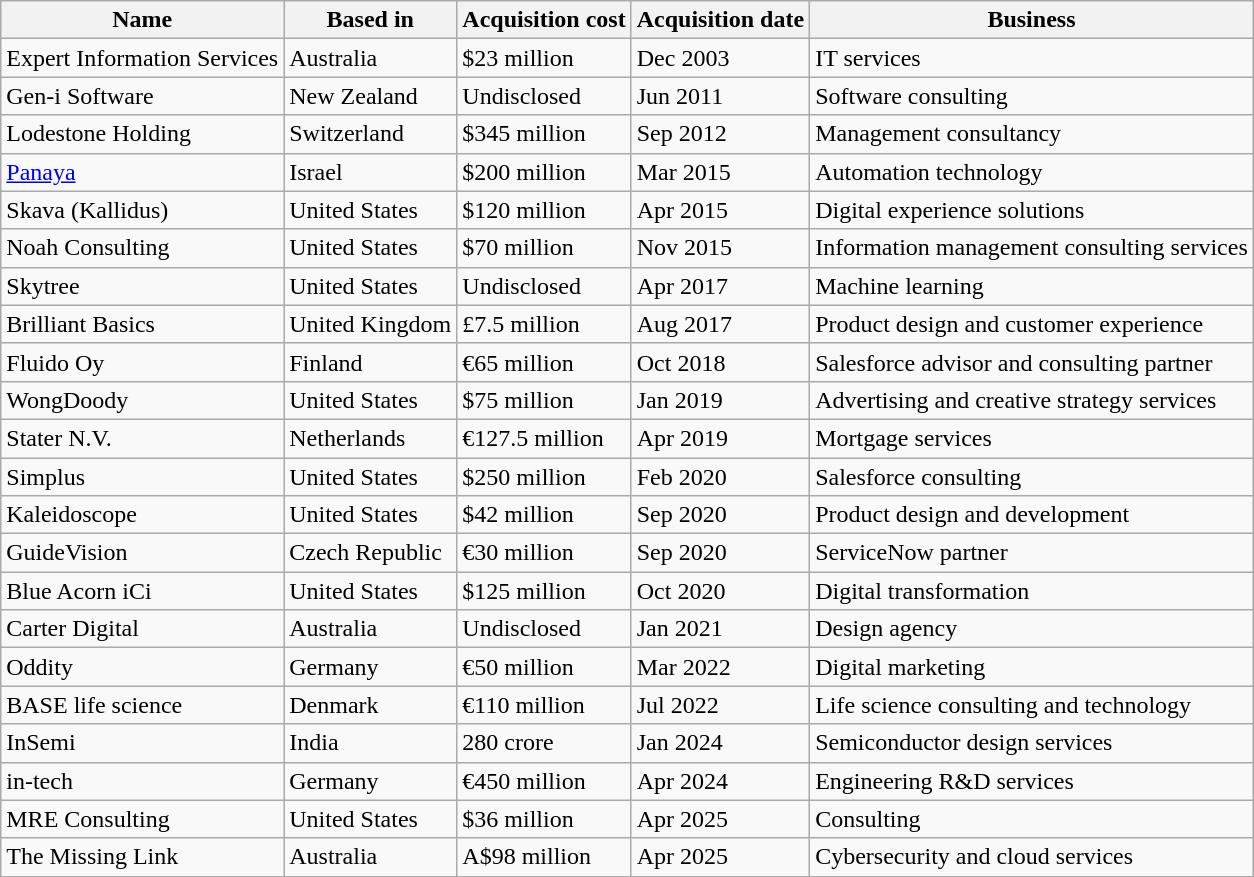<table class="wikitable">
<tr>
<th>Name</th>
<th>Based in</th>
<th>Acquisition cost</th>
<th>Acquisition date</th>
<th>Business</th>
</tr>
<tr>
<td>Expert Information Services</td>
<td>Australia</td>
<td>$23 million</td>
<td>Dec 2003</td>
<td>IT services</td>
</tr>
<tr>
<td>Gen-i Software</td>
<td>New Zealand</td>
<td>Undisclosed</td>
<td>Jun 2011</td>
<td>Software consulting</td>
</tr>
<tr>
<td>Lodestone Holding</td>
<td>Switzerland</td>
<td>$345 million</td>
<td>Sep 2012</td>
<td>Management consultancy</td>
</tr>
<tr>
<td><a href='#'>Panaya</a></td>
<td>Israel</td>
<td>$200 million</td>
<td>Mar 2015</td>
<td>Automation technology</td>
</tr>
<tr>
<td>Skava (Kallidus)</td>
<td>United States</td>
<td>$120 million</td>
<td>Apr 2015</td>
<td>Digital experience solutions</td>
</tr>
<tr>
<td>Noah Consulting</td>
<td>United States</td>
<td>$70 million</td>
<td>Nov 2015</td>
<td>Information management consulting services</td>
</tr>
<tr>
<td>Skytree</td>
<td>United States</td>
<td>Undisclosed</td>
<td>Apr 2017</td>
<td>Machine learning</td>
</tr>
<tr>
<td>Brilliant Basics</td>
<td>United Kingdom</td>
<td>£7.5 million</td>
<td>Aug 2017</td>
<td>Product design and customer experience</td>
</tr>
<tr>
<td>Fluido Oy</td>
<td>Finland</td>
<td>€65 million</td>
<td>Oct 2018</td>
<td>Salesforce advisor and consulting partner</td>
</tr>
<tr>
<td>WongDoody</td>
<td>United States</td>
<td>$75 million</td>
<td>Jan 2019</td>
<td>Advertising and creative strategy services</td>
</tr>
<tr>
<td>Stater N.V.</td>
<td>Netherlands</td>
<td>€127.5 million</td>
<td>Apr 2019</td>
<td>Mortgage services</td>
</tr>
<tr>
<td>Simplus</td>
<td>United States</td>
<td>$250 million</td>
<td>Feb 2020</td>
<td>Salesforce consulting</td>
</tr>
<tr>
<td>Kaleidoscope</td>
<td>United States</td>
<td>$42 million</td>
<td>Sep 2020</td>
<td>Product design and development</td>
</tr>
<tr>
<td>GuideVision</td>
<td>Czech Republic</td>
<td>€30 million</td>
<td>Sep 2020</td>
<td>ServiceNow partner</td>
</tr>
<tr>
<td>Blue Acorn iCi</td>
<td>United States</td>
<td>$125 million</td>
<td>Oct 2020</td>
<td>Digital transformation</td>
</tr>
<tr>
<td>Carter Digital</td>
<td>Australia</td>
<td>Undisclosed</td>
<td>Jan 2021</td>
<td>Design agency</td>
</tr>
<tr>
<td>Oddity</td>
<td>Germany</td>
<td>€50 million</td>
<td>Mar 2022</td>
<td>Digital marketing</td>
</tr>
<tr>
<td>BASE life science</td>
<td>Denmark</td>
<td>€110 million</td>
<td>Jul 2022</td>
<td>Life science consulting and technology</td>
</tr>
<tr>
<td>InSemi</td>
<td>India</td>
<td>280 crore</td>
<td>Jan 2024</td>
<td>Semiconductor design services</td>
</tr>
<tr>
<td>in-tech</td>
<td>Germany</td>
<td>€450 million</td>
<td>Apr 2024</td>
<td>Engineering R&D services</td>
</tr>
<tr>
<td>MRE Consulting</td>
<td>United States</td>
<td>$36 million</td>
<td>Apr 2025</td>
<td>Consulting</td>
</tr>
<tr>
<td>The Missing Link</td>
<td>Australia</td>
<td>A$98 million</td>
<td>Apr 2025</td>
<td>Cybersecurity and cloud services</td>
</tr>
</table>
